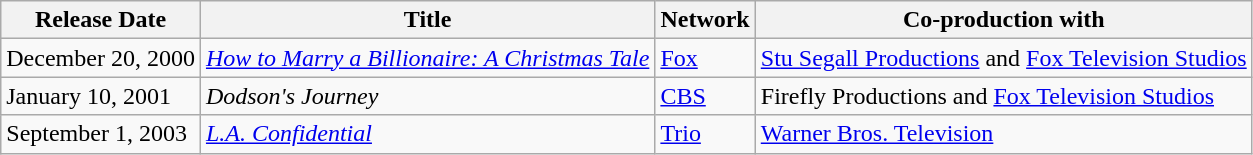<table class="wikitable sortable">
<tr>
<th>Release Date</th>
<th>Title</th>
<th>Network</th>
<th>Co-production with</th>
</tr>
<tr>
<td>December 20, 2000</td>
<td><em><a href='#'>How to Marry a Billionaire: A Christmas Tale</a></em></td>
<td><a href='#'>Fox</a></td>
<td><a href='#'>Stu Segall Productions</a> and <a href='#'>Fox Television Studios</a></td>
</tr>
<tr>
<td>January 10, 2001</td>
<td><em>Dodson's Journey</em></td>
<td><a href='#'>CBS</a></td>
<td>Firefly Productions and <a href='#'>Fox Television Studios</a></td>
</tr>
<tr>
<td>September 1, 2003</td>
<td><em><a href='#'>L.A. Confidential</a></em></td>
<td><a href='#'>Trio</a></td>
<td><a href='#'>Warner Bros. Television</a></td>
</tr>
</table>
